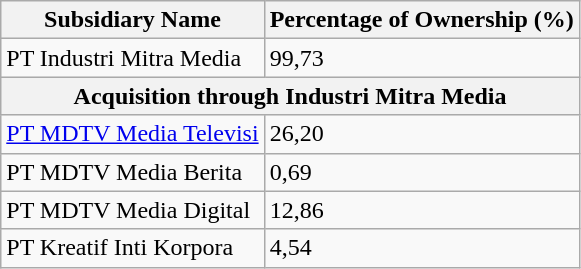<table class="wikitable sortable">
<tr>
<th>Subsidiary Name</th>
<th>Percentage of Ownership (%)</th>
</tr>
<tr>
<td>PT Industri Mitra Media</td>
<td>99,73</td>
</tr>
<tr>
<th colspan="2">Acquisition through Industri Mitra Media</th>
</tr>
<tr>
<td><a href='#'>PT MDTV Media Televisi</a></td>
<td>26,20</td>
</tr>
<tr>
<td>PT MDTV Media Berita</td>
<td>0,69</td>
</tr>
<tr>
<td>PT MDTV Media Digital</td>
<td>12,86</td>
</tr>
<tr>
<td>PT Kreatif Inti Korpora</td>
<td>4,54</td>
</tr>
</table>
